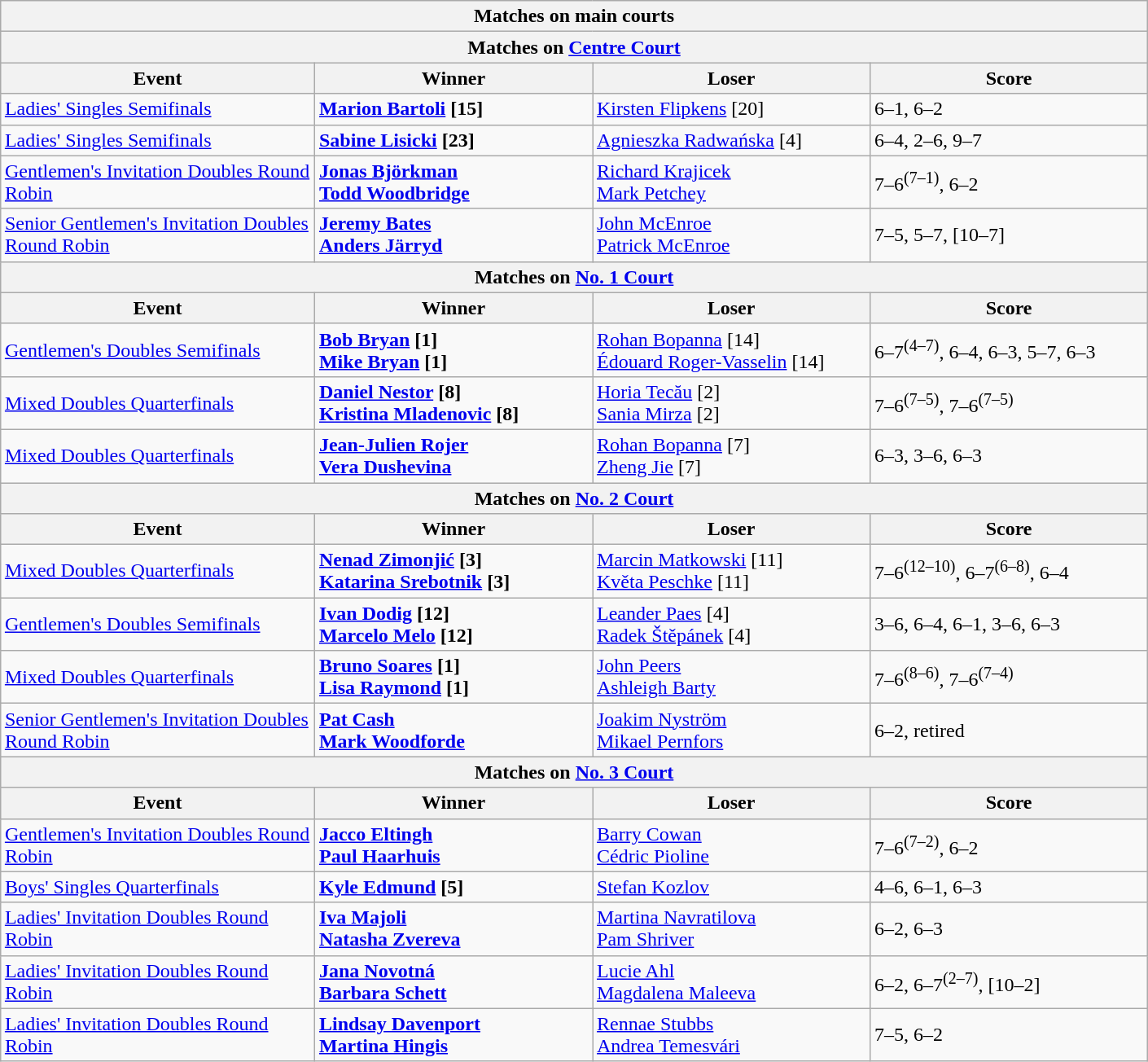<table class="wikitable collapsible uncollapsed" style="margin:auto;">
<tr>
<th colspan="4" style="white-space:nowrap;">Matches on main courts</th>
</tr>
<tr>
<th colspan="4">Matches on <a href='#'>Centre Court</a></th>
</tr>
<tr>
<th width=250>Event</th>
<th width=220>Winner</th>
<th width=220>Loser</th>
<th width=220>Score</th>
</tr>
<tr>
<td><a href='#'>Ladies' Singles Semifinals</a></td>
<td> <strong><a href='#'>Marion Bartoli</a> [15]</strong></td>
<td> <a href='#'>Kirsten Flipkens</a> [20]</td>
<td>6–1, 6–2</td>
</tr>
<tr>
<td><a href='#'>Ladies' Singles Semifinals</a></td>
<td> <strong><a href='#'>Sabine Lisicki</a> [23]</strong></td>
<td> <a href='#'>Agnieszka Radwańska</a> [4]</td>
<td>6–4, 2–6, 9–7</td>
</tr>
<tr>
<td><a href='#'>Gentlemen's Invitation Doubles Round Robin</a></td>
<td> <strong><a href='#'>Jonas Björkman</a></strong><br> <strong><a href='#'>Todd Woodbridge</a></strong></td>
<td> <a href='#'>Richard Krajicek</a><br> <a href='#'>Mark Petchey</a></td>
<td>7–6<sup>(7–1)</sup>, 6–2</td>
</tr>
<tr>
<td><a href='#'>Senior Gentlemen's Invitation Doubles Round Robin</a></td>
<td> <strong><a href='#'>Jeremy Bates</a></strong><br> <strong><a href='#'>Anders Järryd</a></strong></td>
<td> <a href='#'>John McEnroe</a><br> <a href='#'>Patrick McEnroe</a></td>
<td>7–5, 5–7, [10–7]</td>
</tr>
<tr>
<th colspan="4">Matches on <a href='#'>No. 1 Court</a></th>
</tr>
<tr>
<th width=250>Event</th>
<th width=220>Winner</th>
<th width=220>Loser</th>
<th width=220>Score</th>
</tr>
<tr>
<td><a href='#'>Gentlemen's Doubles Semifinals</a></td>
<td> <strong><a href='#'>Bob Bryan</a> [1]</strong><br> <strong><a href='#'>Mike Bryan</a> [1]</strong></td>
<td> <a href='#'>Rohan Bopanna</a> [14]<br> <a href='#'>Édouard Roger-Vasselin</a> [14]</td>
<td>6–7<sup>(4–7)</sup>, 6–4, 6–3, 5–7, 6–3</td>
</tr>
<tr>
<td><a href='#'>Mixed Doubles Quarterfinals</a></td>
<td> <strong><a href='#'>Daniel Nestor</a> [8]</strong><br> <strong><a href='#'>Kristina Mladenovic</a> [8]</strong></td>
<td> <a href='#'>Horia Tecău</a> [2]<br> <a href='#'>Sania Mirza</a> [2]</td>
<td>7–6<sup>(7–5)</sup>, 7–6<sup>(7–5)</sup></td>
</tr>
<tr>
<td><a href='#'>Mixed Doubles Quarterfinals</a></td>
<td> <strong><a href='#'>Jean-Julien Rojer</a></strong><br> <strong><a href='#'>Vera Dushevina</a></strong></td>
<td> <a href='#'>Rohan Bopanna</a> [7]<br> <a href='#'>Zheng Jie</a> [7]</td>
<td>6–3, 3–6, 6–3</td>
</tr>
<tr>
<th colspan="4">Matches on <a href='#'>No. 2 Court</a></th>
</tr>
<tr>
<th width=250>Event</th>
<th width=220>Winner</th>
<th width=220>Loser</th>
<th width=220>Score</th>
</tr>
<tr>
<td><a href='#'>Mixed Doubles Quarterfinals</a></td>
<td> <strong><a href='#'>Nenad Zimonjić</a> [3]</strong><br> <strong><a href='#'>Katarina Srebotnik</a> [3]</strong></td>
<td> <a href='#'>Marcin Matkowski</a> [11]<br> <a href='#'>Květa Peschke</a> [11]</td>
<td>7–6<sup>(12–10)</sup>, 6–7<sup>(6–8)</sup>, 6–4</td>
</tr>
<tr>
<td><a href='#'>Gentlemen's Doubles Semifinals</a></td>
<td> <strong><a href='#'>Ivan Dodig</a> [12]</strong><br> <strong><a href='#'>Marcelo Melo</a> [12]</strong></td>
<td> <a href='#'>Leander Paes</a> [4]<br> <a href='#'>Radek Štěpánek</a> [4]</td>
<td>3–6, 6–4, 6–1, 3–6, 6–3</td>
</tr>
<tr>
<td><a href='#'>Mixed Doubles Quarterfinals</a></td>
<td> <strong><a href='#'>Bruno Soares</a> [1]</strong><br> <strong><a href='#'>Lisa Raymond</a> [1]</strong></td>
<td> <a href='#'>John Peers</a><br> <a href='#'>Ashleigh Barty</a></td>
<td>7–6<sup>(8–6)</sup>, 7–6<sup>(7–4)</sup></td>
</tr>
<tr>
<td><a href='#'>Senior Gentlemen's Invitation Doubles Round Robin</a></td>
<td> <strong><a href='#'>Pat Cash</a></strong><br> <strong><a href='#'>Mark Woodforde</a></strong></td>
<td> <a href='#'>Joakim Nyström</a><br> <a href='#'>Mikael Pernfors</a></td>
<td>6–2, retired</td>
</tr>
<tr>
<th colspan="4">Matches on <a href='#'>No. 3 Court</a></th>
</tr>
<tr>
<th width=250>Event</th>
<th width=220>Winner</th>
<th width=220>Loser</th>
<th width=220>Score</th>
</tr>
<tr>
<td><a href='#'>Gentlemen's Invitation Doubles Round Robin</a></td>
<td> <strong><a href='#'>Jacco Eltingh</a></strong><br> <strong><a href='#'>Paul Haarhuis</a></strong></td>
<td> <a href='#'>Barry Cowan</a><br> <a href='#'>Cédric Pioline</a></td>
<td>7–6<sup>(7–2)</sup>, 6–2</td>
</tr>
<tr>
<td><a href='#'>Boys' Singles Quarterfinals</a></td>
<td> <strong><a href='#'>Kyle Edmund</a> [5]</strong></td>
<td> <a href='#'>Stefan Kozlov</a></td>
<td>4–6, 6–1, 6–3</td>
</tr>
<tr>
<td><a href='#'>Ladies' Invitation Doubles Round Robin</a></td>
<td> <strong><a href='#'>Iva Majoli</a></strong><br> <strong><a href='#'>Natasha Zvereva</a></strong></td>
<td> <a href='#'>Martina Navratilova</a><br> <a href='#'>Pam Shriver</a></td>
<td>6–2, 6–3</td>
</tr>
<tr>
<td><a href='#'>Ladies' Invitation Doubles Round Robin</a></td>
<td> <strong><a href='#'>Jana Novotná</a></strong><br> <strong><a href='#'>Barbara Schett</a></strong></td>
<td> <a href='#'>Lucie Ahl</a><br> <a href='#'>Magdalena Maleeva</a></td>
<td>6–2, 6–7<sup>(2–7)</sup>, [10–2]</td>
</tr>
<tr>
<td><a href='#'>Ladies' Invitation Doubles Round Robin</a></td>
<td> <strong><a href='#'>Lindsay Davenport</a></strong><br> <strong><a href='#'>Martina Hingis</a></strong></td>
<td> <a href='#'>Rennae Stubbs</a><br> <a href='#'>Andrea Temesvári</a></td>
<td>7–5, 6–2</td>
</tr>
</table>
